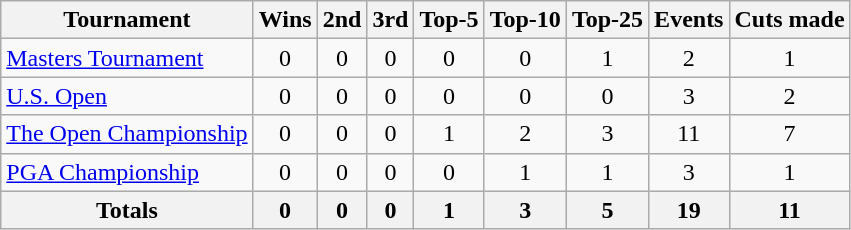<table class=wikitable style=text-align:center>
<tr>
<th>Tournament</th>
<th>Wins</th>
<th>2nd</th>
<th>3rd</th>
<th>Top-5</th>
<th>Top-10</th>
<th>Top-25</th>
<th>Events</th>
<th>Cuts made</th>
</tr>
<tr>
<td align=left><a href='#'>Masters Tournament</a></td>
<td>0</td>
<td>0</td>
<td>0</td>
<td>0</td>
<td>0</td>
<td>1</td>
<td>2</td>
<td>1</td>
</tr>
<tr>
<td align=left><a href='#'>U.S. Open</a></td>
<td>0</td>
<td>0</td>
<td>0</td>
<td>0</td>
<td>0</td>
<td>0</td>
<td>3</td>
<td>2</td>
</tr>
<tr>
<td align=left><a href='#'>The Open Championship</a></td>
<td>0</td>
<td>0</td>
<td>0</td>
<td>1</td>
<td>2</td>
<td>3</td>
<td>11</td>
<td>7</td>
</tr>
<tr>
<td align=left><a href='#'>PGA Championship</a></td>
<td>0</td>
<td>0</td>
<td>0</td>
<td>0</td>
<td>1</td>
<td>1</td>
<td>3</td>
<td>1</td>
</tr>
<tr>
<th>Totals</th>
<th>0</th>
<th>0</th>
<th>0</th>
<th>1</th>
<th>3</th>
<th>5</th>
<th>19</th>
<th>11</th>
</tr>
</table>
